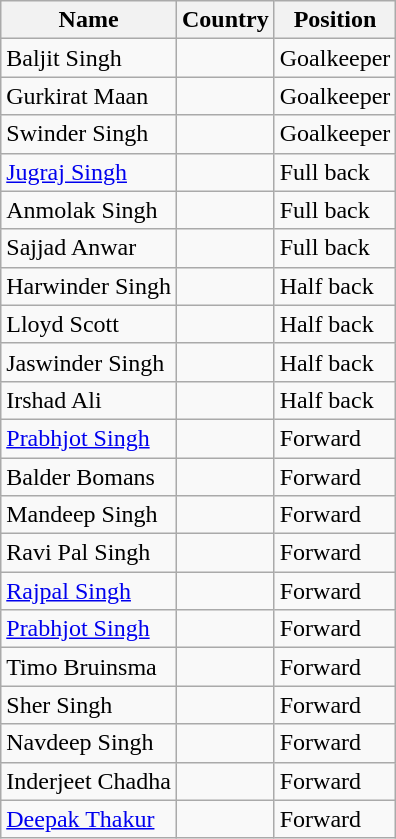<table class="wikitable" align=center>
<tr>
<th>Name</th>
<th>Country</th>
<th>Position</th>
</tr>
<tr>
<td>Baljit Singh</td>
<td></td>
<td>Goalkeeper</td>
</tr>
<tr>
<td>Gurkirat Maan</td>
<td></td>
<td>Goalkeeper</td>
</tr>
<tr>
<td>Swinder Singh</td>
<td></td>
<td>Goalkeeper</td>
</tr>
<tr>
<td><a href='#'>Jugraj Singh</a></td>
<td></td>
<td>Full back</td>
</tr>
<tr>
<td>Anmolak Singh</td>
<td></td>
<td>Full back</td>
</tr>
<tr>
<td>Sajjad Anwar</td>
<td></td>
<td>Full back</td>
</tr>
<tr>
<td>Harwinder Singh</td>
<td></td>
<td>Half back</td>
</tr>
<tr>
<td>Lloyd Scott</td>
<td></td>
<td>Half back</td>
</tr>
<tr>
<td>Jaswinder Singh</td>
<td></td>
<td>Half back</td>
</tr>
<tr>
<td>Irshad Ali</td>
<td></td>
<td>Half back</td>
</tr>
<tr>
<td><a href='#'>Prabhjot Singh</a></td>
<td></td>
<td>Forward</td>
</tr>
<tr>
<td>Balder Bomans</td>
<td></td>
<td>Forward</td>
</tr>
<tr>
<td>Mandeep Singh</td>
<td></td>
<td>Forward</td>
</tr>
<tr>
<td>Ravi Pal Singh</td>
<td></td>
<td>Forward</td>
</tr>
<tr>
<td><a href='#'>Rajpal Singh</a></td>
<td></td>
<td>Forward</td>
</tr>
<tr>
<td><a href='#'>Prabhjot Singh</a></td>
<td></td>
<td>Forward</td>
</tr>
<tr>
<td>Timo Bruinsma</td>
<td></td>
<td>Forward</td>
</tr>
<tr>
<td>Sher Singh</td>
<td></td>
<td>Forward</td>
</tr>
<tr>
<td>Navdeep Singh</td>
<td></td>
<td>Forward</td>
</tr>
<tr>
<td>Inderjeet Chadha</td>
<td></td>
<td>Forward</td>
</tr>
<tr>
<td><a href='#'>Deepak Thakur</a></td>
<td></td>
<td>Forward</td>
</tr>
</table>
